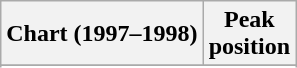<table class="wikitable sortable plainrowheaders" style="text-align:center">
<tr>
<th scope="col">Chart (1997–1998)</th>
<th scope="col">Peak<br>position</th>
</tr>
<tr>
</tr>
<tr>
</tr>
<tr>
</tr>
<tr>
</tr>
<tr>
</tr>
<tr>
</tr>
<tr>
</tr>
<tr>
</tr>
<tr>
</tr>
<tr>
</tr>
</table>
